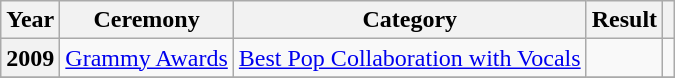<table class="wikitable plainrowheaders">
<tr>
<th scope="col">Year</th>
<th scope="col">Ceremony</th>
<th scope="col">Category</th>
<th scope="col">Result</th>
<th scope="col"></th>
</tr>
<tr>
<th scope="row">2009</th>
<td><a href='#'>Grammy Awards</a></td>
<td><a href='#'>Best Pop Collaboration with Vocals</a></td>
<td></td>
<td style="text-align:center;"></td>
</tr>
<tr>
</tr>
</table>
